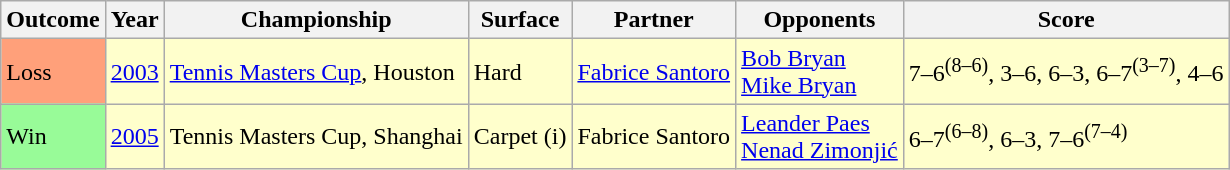<table class="sortable wikitable">
<tr>
<th>Outcome</th>
<th>Year</th>
<th>Championship</th>
<th>Surface</th>
<th>Partner</th>
<th>Opponents</th>
<th class="unsortable">Score</th>
</tr>
<tr bgcolor=#ffffcc>
<td bgcolor=FFA07A>Loss</td>
<td><a href='#'>2003</a></td>
<td><a href='#'>Tennis Masters Cup</a>, Houston</td>
<td>Hard</td>
<td> <a href='#'>Fabrice Santoro</a></td>
<td> <a href='#'>Bob Bryan</a><br> <a href='#'>Mike Bryan</a></td>
<td>7–6<sup>(8–6)</sup>, 3–6, 6–3, 6–7<sup>(3–7)</sup>, 4–6</td>
</tr>
<tr bgcolor=#ffffcc>
<td bgcolor=98FB98>Win</td>
<td><a href='#'>2005</a></td>
<td>Tennis Masters Cup, Shanghai</td>
<td>Carpet (i)</td>
<td> Fabrice Santoro</td>
<td> <a href='#'>Leander Paes</a><br> <a href='#'>Nenad Zimonjić</a></td>
<td>6–7<sup>(6–8)</sup>, 6–3, 7–6<sup>(7–4)</sup></td>
</tr>
</table>
